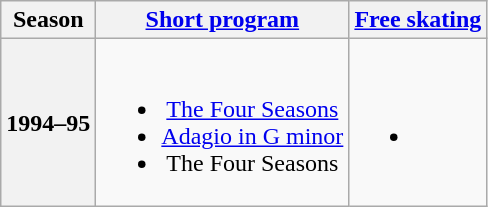<table class=wikitable style=text-align:center>
<tr>
<th>Season</th>
<th><a href='#'>Short program</a></th>
<th><a href='#'>Free skating</a></th>
</tr>
<tr>
<th>1994–95</th>
<td><br><ul><li><a href='#'>The Four Seasons</a> <br></li><li><a href='#'>Adagio in G minor</a> <br></li><li>The Four Seasons <br></li></ul></td>
<td><br><ul><li></li></ul></td>
</tr>
</table>
